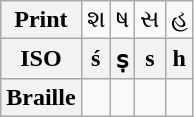<table class="wikitable Unicode" style="text-align:center;">
<tr>
<th>Print</th>
<td>શ</td>
<td>ષ</td>
<td>સ</td>
<td>હ</td>
</tr>
<tr>
<th>ISO</th>
<th>ś</th>
<th>ṣ</th>
<th>s</th>
<th>h</th>
</tr>
<tr>
<th>Braille</th>
<td></td>
<td></td>
<td></td>
<td></td>
</tr>
</table>
